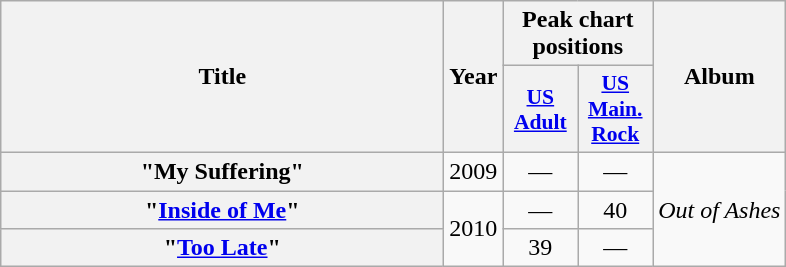<table class="wikitable plainrowheaders" style="text-align:center;">
<tr>
<th scope="col" rowspan="2" style="width:18em;">Title</th>
<th scope="col" rowspan="2">Year</th>
<th scope="col" colspan="2">Peak chart positions</th>
<th scope="col" rowspan="2">Album</th>
</tr>
<tr>
<th scope="col" style="width:3em;font-size:90%;"><a href='#'>US<br>Adult</a><br></th>
<th scope="col" style="width:3em;font-size:90%;"><a href='#'>US<br>Main. Rock</a><br></th>
</tr>
<tr>
<th scope="row">"My Suffering"</th>
<td>2009</td>
<td>—</td>
<td>—</td>
<td rowspan="3"><em>Out of Ashes</em></td>
</tr>
<tr>
<th scope="row">"<a href='#'>Inside of Me</a>"</th>
<td rowspan="2">2010</td>
<td>—</td>
<td>40</td>
</tr>
<tr>
<th scope="row">"<a href='#'>Too Late</a>"</th>
<td>39</td>
<td>—</td>
</tr>
</table>
